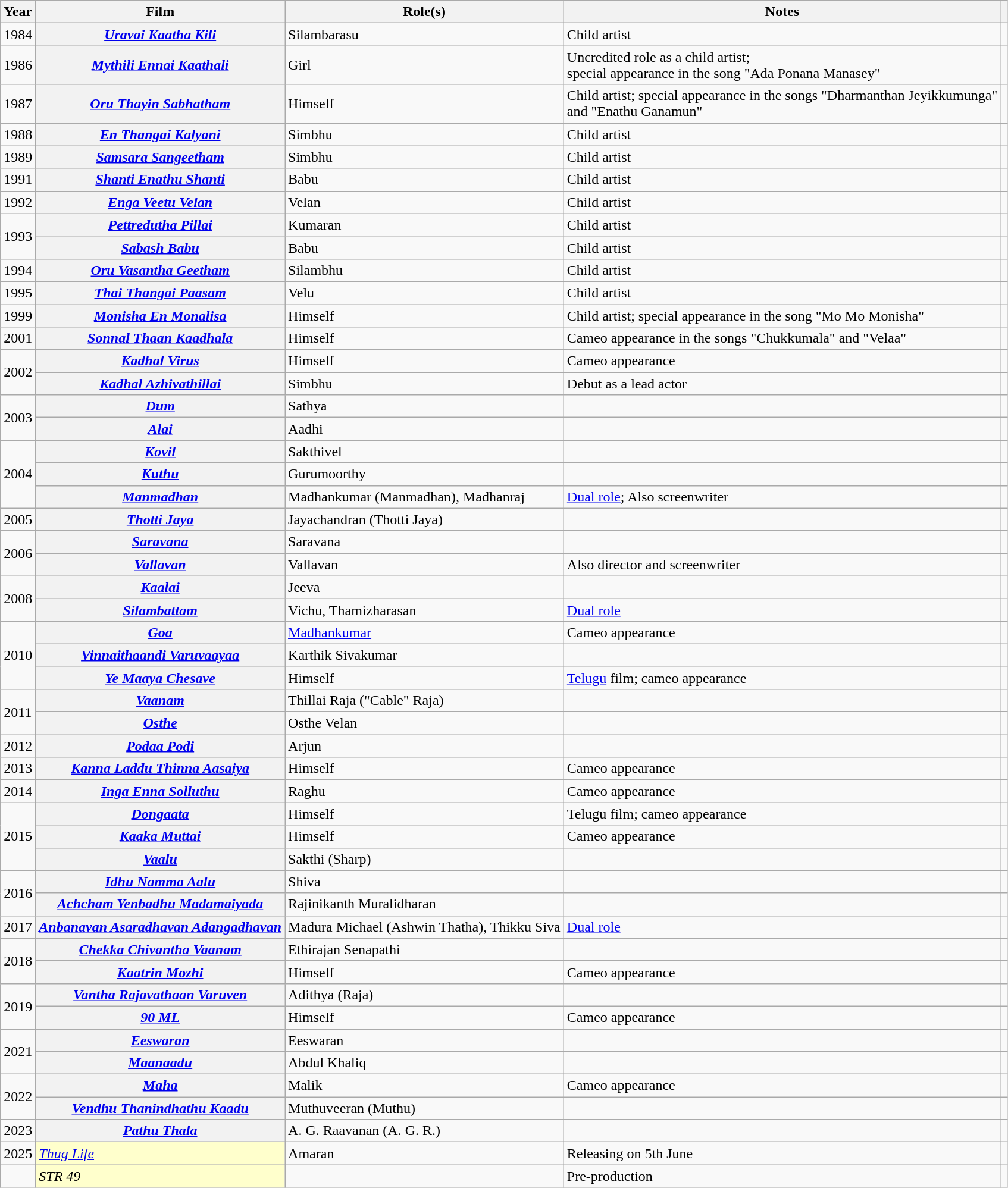<table class="wikitable plainrowheaders sortable">
<tr>
<th scope="col">Year</th>
<th scope="col">Film</th>
<th scope="col">Role(s)</th>
<th scope="col">Notes</th>
<th scope="col" class="unsortable"></th>
</tr>
<tr>
<td>1984</td>
<th scope="row"><em><a href='#'>Uravai Kaatha Kili</a></em></th>
<td>Silambarasu</td>
<td>Child artist</td>
<td style="text-align:center;"></td>
</tr>
<tr>
<td>1986</td>
<th scope="row"><em><a href='#'>Mythili Ennai Kaathali</a></em></th>
<td>Girl</td>
<td>Uncredited role as a child artist;<br>special appearance in the song "Ada Ponana Manasey"</td>
<td style="text-align:center;"></td>
</tr>
<tr>
<td>1987</td>
<th scope="row"><em><a href='#'>Oru Thayin Sabhatham</a></em></th>
<td>Himself</td>
<td>Child artist; special appearance in the songs "Dharmanthan Jeyikkumunga"<br>and "Enathu Ganamun"</td>
<td style="text-align:center;"></td>
</tr>
<tr>
<td>1988</td>
<th scope="row"><em><a href='#'>En Thangai Kalyani</a></em></th>
<td>Simbhu</td>
<td>Child artist</td>
<td style="text-align:center;"></td>
</tr>
<tr>
<td>1989</td>
<th scope="row"><em><a href='#'>Samsara Sangeetham</a></em></th>
<td>Simbhu</td>
<td>Child artist</td>
<td style="text-align:center;"></td>
</tr>
<tr>
<td>1991</td>
<th scope="row"><em><a href='#'>Shanti Enathu Shanti</a></em></th>
<td>Babu</td>
<td>Child artist</td>
<td style="text-align:center;"></td>
</tr>
<tr>
<td>1992</td>
<th scope="row"><em><a href='#'>Enga Veetu Velan</a></em></th>
<td>Velan</td>
<td>Child artist</td>
<td style="text-align:center;"><br></td>
</tr>
<tr>
<td rowspan="2">1993</td>
<th scope="row"><em><a href='#'>Pettredutha Pillai</a></em></th>
<td>Kumaran</td>
<td>Child artist</td>
<td style="text-align:center;"></td>
</tr>
<tr>
<th scope="row"><em><a href='#'>Sabash Babu</a></em></th>
<td>Babu</td>
<td>Child artist</td>
<td style="text-align:center;"></td>
</tr>
<tr>
<td>1994</td>
<th scope="row"><em><a href='#'>Oru Vasantha Geetham</a></em></th>
<td>Silambhu</td>
<td>Child artist</td>
<td style="text-align:center;"></td>
</tr>
<tr>
<td>1995</td>
<th scope="row"><em><a href='#'>Thai Thangai Paasam</a></em></th>
<td>Velu</td>
<td>Child artist</td>
<td style="text-align:center;"></td>
</tr>
<tr>
<td>1999</td>
<th scope="row"><em><a href='#'>Monisha En Monalisa</a></em></th>
<td>Himself</td>
<td>Child artist; special appearance in the song "Mo Mo Monisha"</td>
<td style="text-align:center;"></td>
</tr>
<tr>
<td>2001</td>
<th scope="row"><em><a href='#'>Sonnal Thaan Kaadhala</a></em></th>
<td>Himself</td>
<td>Cameo appearance in the songs "Chukkumala" and "Velaa"</td>
<td style="text-align:center;"><br></td>
</tr>
<tr>
<td rowspan="2">2002</td>
<th scope="row"><em><a href='#'>Kadhal Virus</a></em></th>
<td>Himself</td>
<td>Cameo appearance</td>
<td style="text-align:center;"></td>
</tr>
<tr>
<th scope="row"><em><a href='#'>Kadhal Azhivathillai</a></em></th>
<td>Simbhu</td>
<td>Debut as a lead actor</td>
<td style="text-align:center;"></td>
</tr>
<tr>
<td rowspan="2">2003</td>
<th scope="row"><em><a href='#'>Dum</a></em></th>
<td>Sathya</td>
<td></td>
<td style="text-align:center;"></td>
</tr>
<tr>
<th scope="row"><em><a href='#'>Alai</a></em></th>
<td>Aadhi</td>
<td></td>
<td style="text-align:center;"></td>
</tr>
<tr>
<td rowspan="3">2004</td>
<th scope="row"><em><a href='#'>Kovil</a></em></th>
<td>Sakthivel</td>
<td></td>
<td style="text-align:center;"></td>
</tr>
<tr>
<th scope="row"><em><a href='#'>Kuthu</a></em></th>
<td>Gurumoorthy</td>
<td></td>
<td style="text-align:center;"></td>
</tr>
<tr>
<th scope="row"><em><a href='#'>Manmadhan</a></em></th>
<td>Madhankumar (Manmadhan), Madhanraj</td>
<td><a href='#'>Dual role</a>; Also screenwriter</td>
<td style="text-align:center;"></td>
</tr>
<tr>
<td>2005</td>
<th scope="row"><em><a href='#'>Thotti Jaya</a></em></th>
<td>Jayachandran (Thotti Jaya)</td>
<td></td>
<td style="text-align:center;"></td>
</tr>
<tr>
<td rowspan="2">2006</td>
<th scope="row"><em><a href='#'>Saravana</a></em></th>
<td>Saravana</td>
<td></td>
<td style="text-align:center;"></td>
</tr>
<tr>
<th scope="row"><em><a href='#'>Vallavan</a></em></th>
<td>Vallavan</td>
<td>Also director and screenwriter</td>
<td style="text-align:center;"></td>
</tr>
<tr>
<td rowspan="2">2008</td>
<th scope="row"><em><a href='#'>Kaalai</a></em></th>
<td>Jeeva</td>
<td></td>
<td style="text-align:center;"></td>
</tr>
<tr>
<th scope="row"><em><a href='#'>Silambattam</a></em></th>
<td>Vichu, Thamizharasan</td>
<td><a href='#'>Dual role</a></td>
<td style="text-align:center;"></td>
</tr>
<tr>
<td rowspan="3">2010</td>
<th scope="row"><em><a href='#'>Goa</a></em></th>
<td><a href='#'>Madhankumar</a></td>
<td>Cameo appearance</td>
<td style="text-align:center;"></td>
</tr>
<tr>
<th scope="row"><em><a href='#'>Vinnaithaandi Varuvaayaa</a></em></th>
<td>Karthik Sivakumar</td>
<td></td>
<td style="text-align:center;"></td>
</tr>
<tr>
<th scope="row"><em><a href='#'>Ye Maaya Chesave</a></em></th>
<td>Himself</td>
<td><a href='#'>Telugu</a> film; cameo appearance</td>
<td style="text-align:center;"></td>
</tr>
<tr>
<td rowspan="2">2011</td>
<th scope="row"><em><a href='#'>Vaanam</a></em></th>
<td>Thillai Raja ("Cable" Raja)</td>
<td></td>
<td style="text-align:center;"></td>
</tr>
<tr>
<th scope="row"><em><a href='#'>Osthe</a></em></th>
<td>Osthe Velan</td>
<td></td>
<td style="text-align:center;"></td>
</tr>
<tr>
<td>2012</td>
<th scope="row"><em><a href='#'>Podaa Podi</a></em></th>
<td>Arjun</td>
<td></td>
<td style="text-align:center;"></td>
</tr>
<tr>
<td>2013</td>
<th scope="row"><em><a href='#'>Kanna Laddu Thinna Aasaiya</a></em></th>
<td>Himself</td>
<td>Cameo appearance</td>
<td style="text-align:center;"></td>
</tr>
<tr>
<td>2014</td>
<th scope="row"><em><a href='#'>Inga Enna Solluthu</a></em></th>
<td>Raghu</td>
<td>Cameo appearance</td>
<td style="text-align:center;"></td>
</tr>
<tr>
<td rowspan="3">2015</td>
<th scope="row"><em><a href='#'>Dongaata</a></em></th>
<td>Himself</td>
<td>Telugu film; cameo appearance</td>
<td style="text-align:center;"></td>
</tr>
<tr>
<th scope="row"><em><a href='#'>Kaaka Muttai</a></em></th>
<td>Himself</td>
<td>Cameo appearance</td>
<td style="text-align:center;"></td>
</tr>
<tr>
<th scope="row"><em><a href='#'>Vaalu</a></em></th>
<td>Sakthi (Sharp)</td>
<td></td>
<td style="text-align:center;"></td>
</tr>
<tr>
<td rowspan="2">2016</td>
<th scope="row"><em><a href='#'>Idhu Namma Aalu</a></em></th>
<td>Shiva</td>
<td></td>
<td style="text-align:center;"></td>
</tr>
<tr>
<th scope="row"><em><a href='#'>Achcham Yenbadhu Madamaiyada</a></em></th>
<td>Rajinikanth Muralidharan</td>
<td></td>
<td style="text-align:center;"><br></td>
</tr>
<tr>
<td>2017</td>
<th scope="row"><em><a href='#'>Anbanavan Asaradhavan Adangadhavan</a></em></th>
<td>Madura Michael (Ashwin Thatha), Thikku Siva</td>
<td><a href='#'>Dual role</a></td>
<td style="text-align:center;"></td>
</tr>
<tr>
<td rowspan="2">2018</td>
<th scope="row"><em><a href='#'>Chekka Chivantha Vaanam</a></em></th>
<td>Ethirajan Senapathi</td>
<td></td>
<td style="text-align:center;"></td>
</tr>
<tr>
<th scope="row"><em><a href='#'>Kaatrin Mozhi</a></em></th>
<td>Himself</td>
<td>Cameo appearance</td>
<td style="text-align:center;"></td>
</tr>
<tr>
<td rowspan="2">2019</td>
<th scope="row"><em><a href='#'>Vantha Rajavathaan Varuven</a></em></th>
<td>Adithya (Raja)</td>
<td></td>
<td style="text-align:center;"></td>
</tr>
<tr>
<th scope="row"><em><a href='#'>90 ML</a></em></th>
<td>Himself</td>
<td>Cameo appearance</td>
<td style="text-align:center;"></td>
</tr>
<tr>
<td rowspan="2">2021</td>
<th scope="row"><em><a href='#'>Eeswaran</a></em></th>
<td>Eeswaran</td>
<td></td>
<td style="text-align:center;"></td>
</tr>
<tr>
<th scope="row"><em><a href='#'>Maanaadu</a></em></th>
<td>Abdul Khaliq</td>
<td></td>
<td style="text-align:center;"></td>
</tr>
<tr>
<td rowspan="2">2022</td>
<th scope="row"><em><a href='#'>Maha</a></em></th>
<td>Malik</td>
<td>Cameo appearance</td>
<td style="text-align:center;"></td>
</tr>
<tr>
<th scope="row"><em><a href='#'>Vendhu Thanindhathu Kaadu</a></em></th>
<td>Muthuveeran (Muthu)</td>
<td></td>
<td style="text-align:center;"></td>
</tr>
<tr>
<td rowspan="1">2023</td>
<th scope="row"><em><a href='#'>Pathu Thala</a></em></th>
<td>A. G. Raavanan (A. G. R.)</td>
<td></td>
<td style="text-align:center;"></td>
</tr>
<tr>
<td>2025</td>
<td style="background:#FFFFCC;"><em><a href='#'>Thug Life</a></em></td>
<td>Amaran</td>
<td>Releasing on 5th June</td>
<td style="text-align:center;"></td>
</tr>
<tr>
<td></td>
<td style="background:#FFFFCC;"><em>STR 49</em></td>
<td></td>
<td>Pre-production</td>
<td></td>
</tr>
</table>
